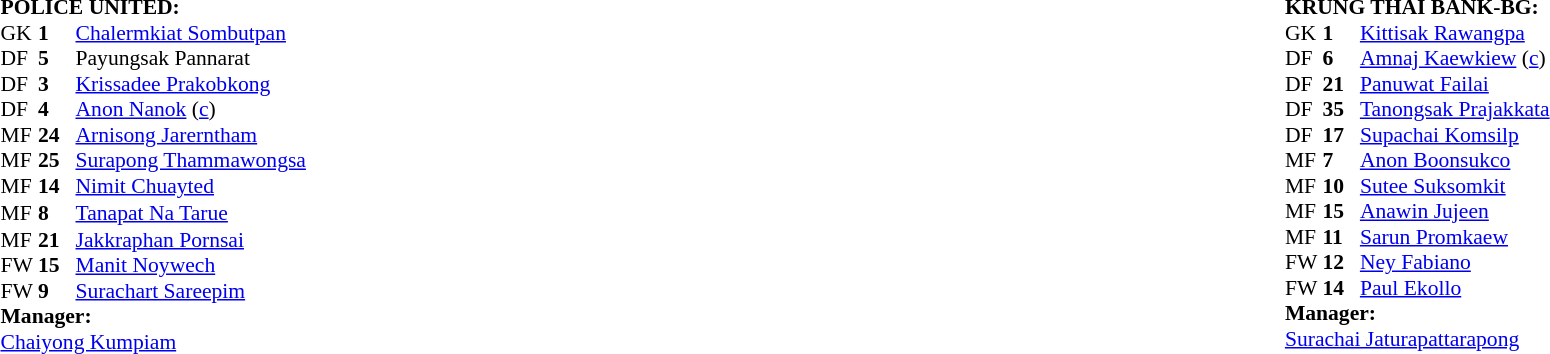<table width="100%">
<tr>
<td valign="top" width="50%"><br><table style="font-size: 90%" cellspacing="0" cellpadding="0">
<tr>
<td colspan="4"><strong>POLICE UNITED:</strong></td>
</tr>
<tr>
<th width=25></th>
<th width=25></th>
</tr>
<tr>
<td>GK</td>
<td><strong>1</strong></td>
<td> <a href='#'>Chalermkiat Sombutpan</a></td>
</tr>
<tr>
<td>DF</td>
<td><strong>5</strong></td>
<td> Payungsak Pannarat</td>
<td></td>
</tr>
<tr>
<td>DF</td>
<td><strong>3</strong></td>
<td> <a href='#'>Krissadee Prakobkong</a></td>
</tr>
<tr>
<td>DF</td>
<td><strong>4</strong></td>
<td> <a href='#'>Anon Nanok</a> (<a href='#'>c</a>)</td>
</tr>
<tr>
<td>MF</td>
<td><strong>24</strong></td>
<td> <a href='#'>Arnisong Jarerntham</a></td>
<td></td>
</tr>
<tr>
<td>MF</td>
<td><strong>25</strong></td>
<td> <a href='#'>Surapong Thammawongsa</a></td>
</tr>
<tr>
<td>MF</td>
<td><strong>14</strong></td>
<td> <a href='#'>Nimit Chuayted</a></td>
<td></td>
<td></td>
</tr>
<tr>
<td>MF</td>
<td><strong>8</strong></td>
<td> <a href='#'>Tanapat Na Tarue</a></td>
<td>　</td>
</tr>
<tr>
<td>MF</td>
<td><strong>21</strong></td>
<td> <a href='#'>Jakkraphan Pornsai</a></td>
</tr>
<tr>
<td>FW</td>
<td><strong>15</strong></td>
<td> <a href='#'>Manit Noywech</a></td>
<td></td>
<td></td>
</tr>
<tr>
<td>FW</td>
<td><strong>9</strong></td>
<td> <a href='#'>Surachart Sareepim</a></td>
</tr>
<tr>
<td colspan=3><strong>Manager:</strong></td>
</tr>
<tr>
<td colspan=4> <a href='#'>Chaiyong Kumpiam</a></td>
</tr>
</table>
</td>
<td valign="top" width="50%"><br><table style="font-size: 90%" cellspacing="0" cellpadding="0" align=center>
<tr>
<td colspan="4"><strong>KRUNG THAI BANK-BG:</strong></td>
</tr>
<tr>
<th width=25></th>
<th width=25></th>
</tr>
<tr>
<td>GK</td>
<td><strong>1</strong></td>
<td> <a href='#'>Kittisak Rawangpa</a></td>
</tr>
<tr>
<td>DF</td>
<td><strong>6</strong></td>
<td> <a href='#'>Amnaj Kaewkiew</a> (<a href='#'>c</a>)</td>
</tr>
<tr>
<td>DF</td>
<td><strong>21</strong></td>
<td> <a href='#'>Panuwat Failai</a></td>
</tr>
<tr>
<td>DF</td>
<td><strong>35</strong></td>
<td> <a href='#'>Tanongsak Prajakkata</a></td>
</tr>
<tr>
<td>DF</td>
<td><strong>17</strong></td>
<td> <a href='#'>Supachai Komsilp</a></td>
</tr>
<tr>
<td>MF</td>
<td><strong>7</strong></td>
<td> <a href='#'>Anon Boonsukco</a></td>
</tr>
<tr>
<td>MF</td>
<td><strong>10</strong></td>
<td> <a href='#'>Sutee Suksomkit</a></td>
<td></td>
<td></td>
</tr>
<tr>
<td>MF</td>
<td><strong>15</strong></td>
<td> <a href='#'>Anawin Jujeen</a></td>
</tr>
<tr>
<td>MF</td>
<td><strong>11</strong></td>
<td> <a href='#'>Sarun Promkaew</a></td>
</tr>
<tr>
<td>FW</td>
<td><strong>12</strong></td>
<td> <a href='#'>Ney Fabiano</a></td>
<td></td>
</tr>
<tr>
<td>FW</td>
<td><strong>14</strong></td>
<td> <a href='#'>Paul Ekollo</a></td>
<td></td>
</tr>
<tr>
<td colspan=3><strong>Manager:</strong></td>
</tr>
<tr>
<td colspan=4> <a href='#'>Surachai Jaturapattarapong</a></td>
</tr>
</table>
</td>
</tr>
</table>
